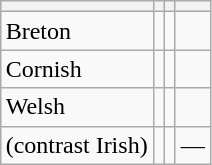<table class="wikitable" style="margin-left: 1.6em">
<tr>
<th></th>
<th></th>
<th></th>
<th></th>
</tr>
<tr>
<td>Breton</td>
<td></td>
<td></td>
<td></td>
</tr>
<tr>
<td>Cornish</td>
<td></td>
<td></td>
<td></td>
</tr>
<tr>
<td>Welsh</td>
<td></td>
<td></td>
<td></td>
</tr>
<tr>
<td>(contrast Irish)</td>
<td></td>
<td></td>
<td>—</td>
</tr>
</table>
